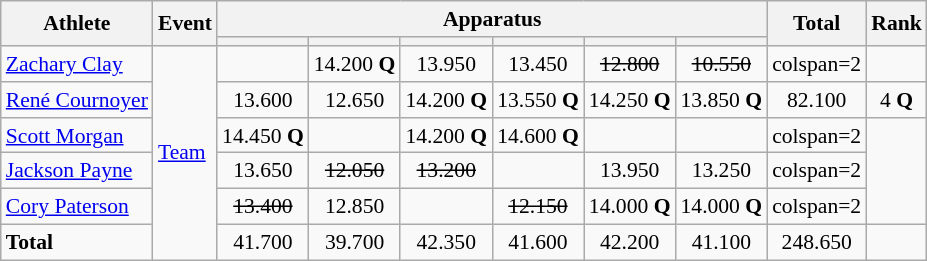<table class="wikitable" style="font-size:90%">
<tr>
<th rowspan=2>Athlete</th>
<th rowspan=2>Event</th>
<th colspan=6>Apparatus</th>
<th rowspan=2>Total</th>
<th rowspan=2>Rank</th>
</tr>
<tr style="font-size:95%">
<th></th>
<th></th>
<th></th>
<th></th>
<th></th>
<th></th>
</tr>
<tr align=center>
<td align=left><a href='#'>Zachary Clay</a></td>
<td align=left rowspan=6><a href='#'>Team</a></td>
<td></td>
<td>14.200	<strong>Q</strong></td>
<td>13.950</td>
<td>13.450</td>
<td><s>12.800</s></td>
<td><s>10.550</s></td>
<td>colspan=2 </td>
</tr>
<tr align=center>
<td align=left><a href='#'>René Cournoyer</a></td>
<td>13.600</td>
<td>12.650</td>
<td>14.200	<strong>Q</strong></td>
<td>13.550	<strong>Q</strong></td>
<td>14.250	<strong>Q</strong></td>
<td>13.850	<strong>Q</strong></td>
<td>82.100</td>
<td>4 <strong>Q</strong></td>
</tr>
<tr align=center>
<td align=left><a href='#'>Scott Morgan</a></td>
<td>14.450	<strong>Q</strong></td>
<td></td>
<td>14.200	<strong>Q</strong></td>
<td>14.600 <strong>Q</strong></td>
<td></td>
<td></td>
<td>colspan=2 </td>
</tr>
<tr align=center>
<td align=left><a href='#'>Jackson Payne</a></td>
<td>13.650</td>
<td><s>12.050</s></td>
<td><s>13.200</s></td>
<td></td>
<td>13.950</td>
<td>13.250</td>
<td>colspan=2 </td>
</tr>
<tr align=center>
<td align=left><a href='#'>Cory Paterson</a></td>
<td><s>13.400</s></td>
<td>12.850</td>
<td></td>
<td><s>12.150</s></td>
<td>14.000	<strong>Q</strong></td>
<td>14.000 <strong>Q</strong></td>
<td>colspan=2 </td>
</tr>
<tr align=center>
<td align=left><strong>Total</strong></td>
<td>41.700</td>
<td>39.700</td>
<td>42.350</td>
<td>41.600</td>
<td>42.200</td>
<td>41.100</td>
<td>248.650</td>
<td></td>
</tr>
</table>
